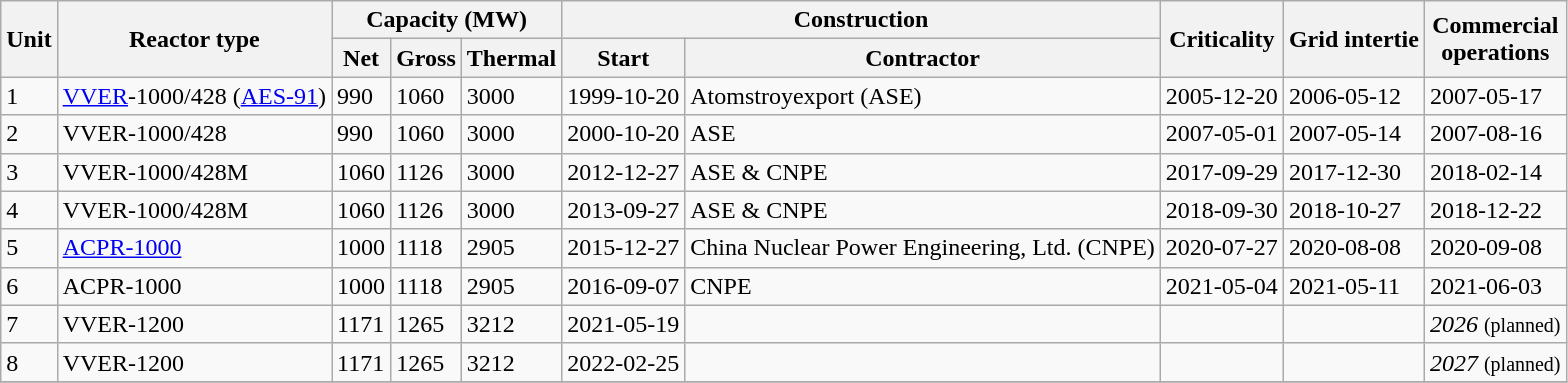<table class="wikitable">
<tr>
<th rowspan="2">Unit</th>
<th rowspan="2">Reactor type</th>
<th colspan="3">Capacity (MW)</th>
<th colspan="2">Construction</th>
<th rowspan="2">Criticality</th>
<th rowspan="2">Grid intertie</th>
<th rowspan="2">Commercial<br>operations</th>
</tr>
<tr>
<th>Net</th>
<th>Gross</th>
<th>Thermal</th>
<th>Start</th>
<th>Contractor</th>
</tr>
<tr>
<td>1</td>
<td><a href='#'>VVER</a>-1000/428 (<a href='#'>AES-91</a>)</td>
<td>990</td>
<td>1060</td>
<td>3000</td>
<td>1999-10-20</td>
<td>Atomstroyexport (ASE)</td>
<td>2005-12-20</td>
<td>2006-05-12</td>
<td>2007-05-17</td>
</tr>
<tr>
<td>2</td>
<td>VVER-1000/428</td>
<td>990</td>
<td>1060</td>
<td>3000</td>
<td>2000-10-20</td>
<td>ASE</td>
<td>2007-05-01</td>
<td>2007-05-14</td>
<td>2007-08-16</td>
</tr>
<tr>
<td>3</td>
<td>VVER-1000/428M</td>
<td>1060</td>
<td>1126</td>
<td>3000</td>
<td>2012-12-27</td>
<td>ASE & CNPE</td>
<td>2017-09-29</td>
<td>2017-12-30</td>
<td>2018-02-14</td>
</tr>
<tr>
<td>4</td>
<td>VVER-1000/428M</td>
<td>1060</td>
<td>1126</td>
<td>3000</td>
<td>2013-09-27</td>
<td>ASE & CNPE</td>
<td>2018-09-30</td>
<td>2018-10-27</td>
<td>2018-12-22</td>
</tr>
<tr>
<td>5</td>
<td><a href='#'>ACPR-1000</a></td>
<td>1000</td>
<td>1118</td>
<td>2905</td>
<td>2015-12-27</td>
<td>China Nuclear Power Engineering, Ltd. (CNPE)</td>
<td>2020-07-27</td>
<td>2020-08-08</td>
<td>2020-09-08</td>
</tr>
<tr>
<td>6</td>
<td>ACPR-1000</td>
<td>1000</td>
<td>1118</td>
<td>2905</td>
<td>2016-09-07</td>
<td>CNPE</td>
<td>2021-05-04</td>
<td>2021-05-11</td>
<td>2021-06-03</td>
</tr>
<tr>
<td>7</td>
<td>VVER-1200</td>
<td>1171</td>
<td>1265</td>
<td>3212</td>
<td>2021-05-19</td>
<td></td>
<td></td>
<td></td>
<td align="center"><em>2026</em> <small>(planned)</small></td>
</tr>
<tr>
<td>8</td>
<td>VVER-1200</td>
<td>1171</td>
<td>1265</td>
<td>3212</td>
<td>2022-02-25</td>
<td></td>
<td></td>
<td></td>
<td align="center"><em>2027</em> <small>(planned)</small></td>
</tr>
<tr>
</tr>
</table>
